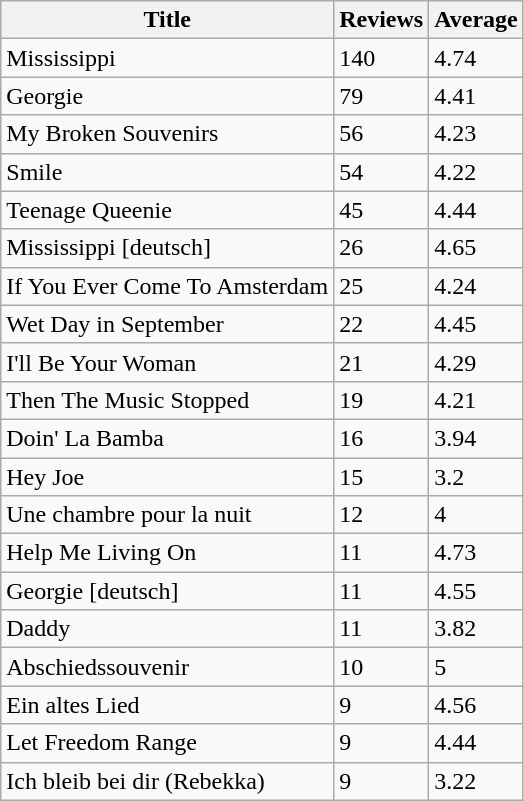<table class="wikitable">
<tr>
<th>Title</th>
<th>Reviews</th>
<th>Average</th>
</tr>
<tr>
<td>Mississippi</td>
<td>140</td>
<td>4.74</td>
</tr>
<tr>
<td>Georgie</td>
<td>79</td>
<td>4.41</td>
</tr>
<tr>
<td>My Broken Souvenirs</td>
<td>56</td>
<td>4.23</td>
</tr>
<tr>
<td>Smile</td>
<td>54</td>
<td>4.22</td>
</tr>
<tr>
<td>Teenage Queenie</td>
<td>45</td>
<td>4.44</td>
</tr>
<tr>
<td>Mississippi [deutsch]</td>
<td>26</td>
<td>4.65</td>
</tr>
<tr>
<td>If You Ever Come To Amsterdam</td>
<td>25</td>
<td>4.24</td>
</tr>
<tr>
<td>Wet Day in September</td>
<td>22</td>
<td>4.45</td>
</tr>
<tr>
<td>I'll Be Your Woman</td>
<td>21</td>
<td>4.29</td>
</tr>
<tr>
<td>Then The Music Stopped</td>
<td>19</td>
<td>4.21</td>
</tr>
<tr>
<td>Doin' La Bamba</td>
<td>16</td>
<td>3.94</td>
</tr>
<tr>
<td>Hey Joe</td>
<td>15</td>
<td>3.2</td>
</tr>
<tr>
<td>Une chambre pour la nuit</td>
<td>12</td>
<td>4</td>
</tr>
<tr>
<td>Help Me Living On</td>
<td>11</td>
<td>4.73</td>
</tr>
<tr>
<td>Georgie [deutsch]</td>
<td>11</td>
<td>4.55</td>
</tr>
<tr>
<td>Daddy</td>
<td>11</td>
<td>3.82</td>
</tr>
<tr>
<td>Abschiedssouvenir</td>
<td>10</td>
<td>5</td>
</tr>
<tr>
<td>Ein altes Lied</td>
<td>9</td>
<td>4.56</td>
</tr>
<tr>
<td>Let Freedom Range</td>
<td>9</td>
<td>4.44</td>
</tr>
<tr>
<td>Ich bleib bei dir (Rebekka)</td>
<td>9</td>
<td>3.22</td>
</tr>
</table>
